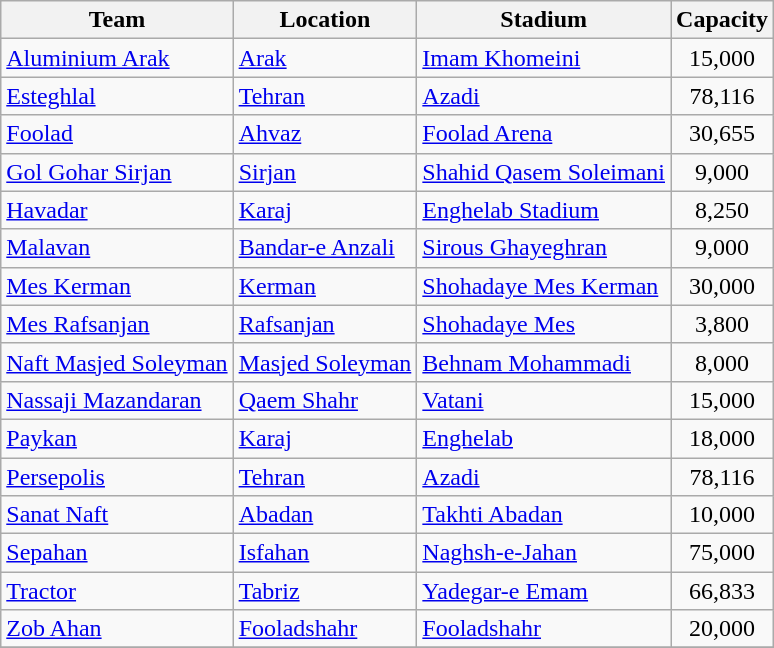<table class="wikitable sortable">
<tr>
<th>Team</th>
<th>Location</th>
<th>Stadium</th>
<th>Capacity</th>
</tr>
<tr>
<td><a href='#'>Aluminium Arak</a></td>
<td><a href='#'>Arak</a></td>
<td><a href='#'>Imam Khomeini</a></td>
<td style="text-align:center">15,000</td>
</tr>
<tr>
<td><a href='#'>Esteghlal</a></td>
<td><a href='#'>Tehran</a></td>
<td><a href='#'>Azadi</a></td>
<td style="text-align:center">78,116</td>
</tr>
<tr>
<td><a href='#'>Foolad</a></td>
<td><a href='#'>Ahvaz</a></td>
<td><a href='#'>Foolad Arena</a></td>
<td style="text-align:center">30,655</td>
</tr>
<tr>
<td><a href='#'>Gol Gohar Sirjan</a></td>
<td><a href='#'>Sirjan</a></td>
<td><a href='#'>Shahid Qasem Soleimani</a></td>
<td style="text-align:center">9,000</td>
</tr>
<tr>
<td><a href='#'>Havadar</a></td>
<td><a href='#'>Karaj</a></td>
<td><a href='#'>Enghelab Stadium</a></td>
<td style="text-align:center">8,250</td>
</tr>
<tr>
<td><a href='#'>Malavan</a></td>
<td><a href='#'>Bandar-e Anzali</a></td>
<td><a href='#'>Sirous Ghayeghran</a></td>
<td style="text-align:center">9,000</td>
</tr>
<tr>
<td><a href='#'>Mes Kerman</a></td>
<td><a href='#'>Kerman</a></td>
<td><a href='#'>Shohadaye Mes Kerman</a></td>
<td style="text-align:center">30,000</td>
</tr>
<tr>
<td><a href='#'>Mes Rafsanjan</a></td>
<td><a href='#'>Rafsanjan</a></td>
<td><a href='#'>Shohadaye Mes</a></td>
<td style="text-align:center">3,800</td>
</tr>
<tr>
<td><a href='#'>Naft Masjed Soleyman</a></td>
<td><a href='#'>Masjed Soleyman</a></td>
<td><a href='#'>Behnam Mohammadi</a></td>
<td style="text-align:center">8,000</td>
</tr>
<tr>
<td><a href='#'>Nassaji Mazandaran</a></td>
<td><a href='#'>Qaem Shahr</a></td>
<td><a href='#'>Vatani</a></td>
<td style="text-align:center">15,000</td>
</tr>
<tr>
<td><a href='#'>Paykan</a></td>
<td><a href='#'>Karaj</a></td>
<td><a href='#'>Enghelab</a></td>
<td style="text-align:center">18,000</td>
</tr>
<tr>
<td><a href='#'>Persepolis</a></td>
<td><a href='#'>Tehran</a></td>
<td><a href='#'>Azadi</a></td>
<td style="text-align:center">78,116</td>
</tr>
<tr>
<td><a href='#'>Sanat Naft</a></td>
<td><a href='#'>Abadan</a></td>
<td><a href='#'>Takhti Abadan</a></td>
<td style="text-align:center">10,000</td>
</tr>
<tr>
<td><a href='#'>Sepahan</a></td>
<td><a href='#'>Isfahan</a></td>
<td><a href='#'>Naghsh-e-Jahan</a></td>
<td style="text-align:center">75,000</td>
</tr>
<tr>
<td><a href='#'>Tractor</a></td>
<td><a href='#'>Tabriz</a></td>
<td><a href='#'>Yadegar-e Emam</a></td>
<td style="text-align:center">66,833</td>
</tr>
<tr>
<td><a href='#'>Zob Ahan</a></td>
<td><a href='#'>Fooladshahr</a></td>
<td><a href='#'>Fooladshahr</a></td>
<td style="text-align:center">20,000</td>
</tr>
<tr>
</tr>
</table>
